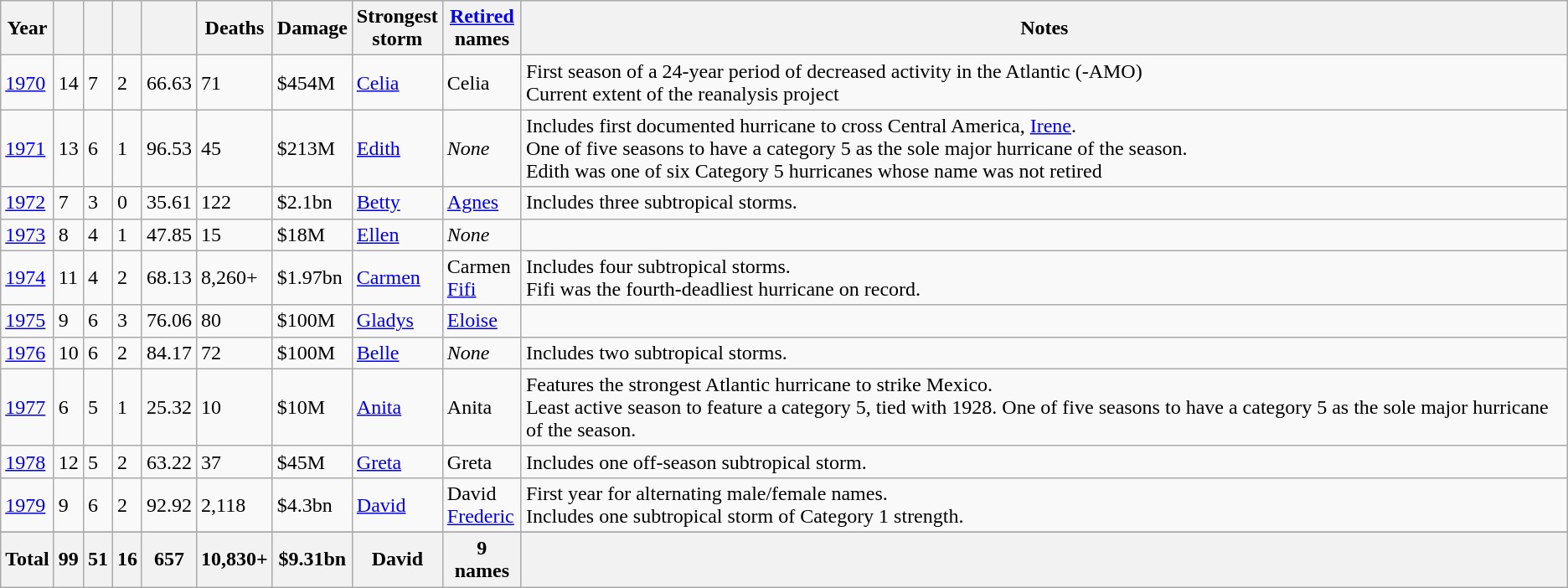<table class="wikitable sortable">
<tr>
<th>Year</th>
<th></th>
<th></th>
<th></th>
<th></th>
<th>Deaths</th>
<th>Damage</th>
<th>Strongest<br>storm</th>
<th><a href='#'>Retired</a><br>names</th>
<th>Notes</th>
</tr>
<tr>
<td><a href='#'>1970</a></td>
<td>14</td>
<td>7</td>
<td>2</td>
<td>66.63</td>
<td>71</td>
<td>$454M</td>
<td> <a href='#'>Celia</a></td>
<td> Celia</td>
<td>First season of a 24-year period of decreased activity in the Atlantic (-AMO)<br>Current extent of the reanalysis project </td>
</tr>
<tr>
<td><a href='#'>1971</a></td>
<td>13</td>
<td>6</td>
<td>1</td>
<td>96.53</td>
<td>45</td>
<td>$213M</td>
<td> <a href='#'>Edith</a></td>
<td><em>None</em></td>
<td>Includes first documented hurricane to cross Central America, <a href='#'>Irene</a>.<br>One of five seasons to have a category 5 as the sole major hurricane of the season.<br>Edith was one of six Category 5 hurricanes whose name was not retired</td>
</tr>
<tr>
<td><a href='#'>1972</a></td>
<td>7</td>
<td>3</td>
<td>0</td>
<td>35.61</td>
<td>122</td>
<td>$2.1bn</td>
<td> <a href='#'>Betty</a></td>
<td> <a href='#'>Agnes</a></td>
<td>Includes three subtropical storms.</td>
</tr>
<tr>
<td><a href='#'>1973</a></td>
<td>8</td>
<td>4</td>
<td>1</td>
<td>47.85</td>
<td>15</td>
<td>$18M</td>
<td> <a href='#'>Ellen</a></td>
<td><em>None</em></td>
<td></td>
</tr>
<tr>
<td><a href='#'>1974</a></td>
<td>11</td>
<td>4</td>
<td>2</td>
<td>68.13</td>
<td>8,260+</td>
<td>$1.97bn</td>
<td> <a href='#'>Carmen</a></td>
<td> Carmen<br> <a href='#'>Fifi</a></td>
<td>Includes four subtropical storms.<br>Fifi was the fourth-deadliest hurricane on record.</td>
</tr>
<tr>
<td><a href='#'>1975</a></td>
<td>9</td>
<td>6</td>
<td>3</td>
<td>76.06</td>
<td>80</td>
<td>$100M</td>
<td> <a href='#'>Gladys</a></td>
<td> <a href='#'>Eloise</a></td>
<td></td>
</tr>
<tr>
<td><a href='#'>1976</a></td>
<td>10</td>
<td>6</td>
<td>2</td>
<td>84.17</td>
<td>72</td>
<td>$100M</td>
<td> <a href='#'>Belle</a></td>
<td><em>None</em></td>
<td>Includes two subtropical storms.</td>
</tr>
<tr>
<td><a href='#'>1977</a></td>
<td>6</td>
<td>5</td>
<td>1</td>
<td>25.32</td>
<td>10</td>
<td>$10M</td>
<td> <a href='#'>Anita</a></td>
<td> Anita</td>
<td>Features the strongest Atlantic hurricane to strike Mexico.<br>Least active season to feature a category 5, tied with 1928. 
One of five seasons to have a category 5 as the sole major hurricane of the season.</td>
</tr>
<tr>
<td><a href='#'>1978</a></td>
<td>12</td>
<td>5</td>
<td>2</td>
<td>63.22</td>
<td>37</td>
<td>$45M</td>
<td> <a href='#'>Greta</a></td>
<td> Greta</td>
<td>Includes one off-season subtropical storm.</td>
</tr>
<tr>
<td><a href='#'>1979</a></td>
<td>9</td>
<td>6</td>
<td>2</td>
<td>92.92</td>
<td>2,118</td>
<td>$4.3bn</td>
<td> <a href='#'>David</a></td>
<td> David<br> <a href='#'>Frederic</a></td>
<td>First year for alternating male/female names.<br>Includes one subtropical storm of Category 1 strength.</td>
</tr>
<tr>
</tr>
<tr class="sortbottom">
<th>Total</th>
<th>99</th>
<th>51</th>
<th>16</th>
<th>657</th>
<th>10,830+</th>
<th>$9.31bn</th>
<th>David</th>
<th>9 names</th>
<th></th>
</tr>
</table>
